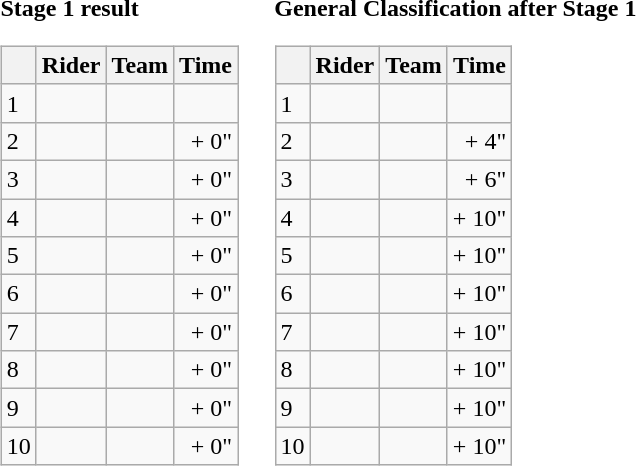<table>
<tr>
<td><strong>Stage 1 result</strong><br><table class="wikitable">
<tr>
<th></th>
<th>Rider</th>
<th>Team</th>
<th>Time</th>
</tr>
<tr>
<td>1</td>
<td></td>
<td></td>
<td align="right"></td>
</tr>
<tr>
<td>2</td>
<td></td>
<td></td>
<td align="right">+ 0"</td>
</tr>
<tr>
<td>3</td>
<td></td>
<td></td>
<td align="right">+ 0"</td>
</tr>
<tr>
<td>4</td>
<td></td>
<td></td>
<td align="right">+ 0"</td>
</tr>
<tr>
<td>5</td>
<td></td>
<td></td>
<td align="right">+ 0"</td>
</tr>
<tr>
<td>6</td>
<td></td>
<td></td>
<td align="right">+ 0"</td>
</tr>
<tr>
<td>7</td>
<td></td>
<td></td>
<td align="right">+ 0"</td>
</tr>
<tr>
<td>8</td>
<td></td>
<td></td>
<td align="right">+ 0"</td>
</tr>
<tr>
<td>9</td>
<td></td>
<td></td>
<td align="right">+ 0"</td>
</tr>
<tr>
<td>10</td>
<td></td>
<td></td>
<td align="right">+ 0"</td>
</tr>
</table>
</td>
<td></td>
<td><strong>General Classification after Stage 1</strong><br><table class="wikitable">
<tr>
<th></th>
<th>Rider</th>
<th>Team</th>
<th>Time</th>
</tr>
<tr>
<td>1</td>
<td></td>
<td></td>
<td align="right"></td>
</tr>
<tr>
<td>2</td>
<td></td>
<td></td>
<td align="right">+ 4"</td>
</tr>
<tr>
<td>3</td>
<td></td>
<td></td>
<td align="right">+ 6"</td>
</tr>
<tr>
<td>4</td>
<td></td>
<td></td>
<td align="right">+ 10"</td>
</tr>
<tr>
<td>5</td>
<td></td>
<td></td>
<td align="right">+ 10"</td>
</tr>
<tr>
<td>6</td>
<td></td>
<td></td>
<td align="right">+ 10"</td>
</tr>
<tr>
<td>7</td>
<td></td>
<td></td>
<td align="right">+ 10"</td>
</tr>
<tr>
<td>8</td>
<td></td>
<td></td>
<td align="right">+ 10"</td>
</tr>
<tr>
<td>9</td>
<td></td>
<td></td>
<td align="right">+ 10"</td>
</tr>
<tr>
<td>10</td>
<td></td>
<td></td>
<td align="right">+ 10"</td>
</tr>
</table>
</td>
</tr>
</table>
